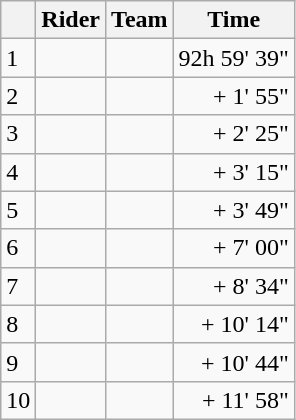<table class="wikitable">
<tr>
<th></th>
<th>Rider</th>
<th>Team</th>
<th>Time</th>
</tr>
<tr>
<td>1</td>
<td> </td>
<td></td>
<td align="right">92h 59' 39"</td>
</tr>
<tr>
<td>2</td>
<td> </td>
<td></td>
<td align="right">+ 1' 55"</td>
</tr>
<tr>
<td>3</td>
<td></td>
<td></td>
<td align="right">+ 2' 25"</td>
</tr>
<tr>
<td>4</td>
<td></td>
<td></td>
<td align="right">+ 3' 15"</td>
</tr>
<tr>
<td>5</td>
<td></td>
<td></td>
<td align="right">+ 3' 49"</td>
</tr>
<tr>
<td>6</td>
<td></td>
<td></td>
<td align="right">+ 7' 00"</td>
</tr>
<tr>
<td>7</td>
<td></td>
<td></td>
<td align="right">+ 8' 34"</td>
</tr>
<tr>
<td>8</td>
<td></td>
<td></td>
<td align="right">+ 10' 14"</td>
</tr>
<tr>
<td>9</td>
<td></td>
<td></td>
<td align="right">+ 10' 44"</td>
</tr>
<tr>
<td>10</td>
<td></td>
<td></td>
<td align="right">+ 11' 58"</td>
</tr>
</table>
